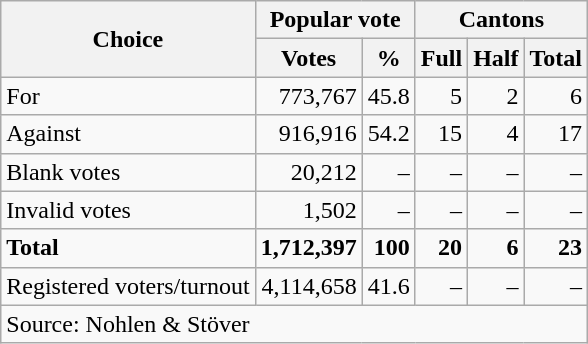<table class=wikitable style=text-align:right>
<tr>
<th rowspan=2>Choice</th>
<th colspan=2>Popular vote</th>
<th colspan=3>Cantons</th>
</tr>
<tr>
<th>Votes</th>
<th>%</th>
<th>Full</th>
<th>Half</th>
<th>Total</th>
</tr>
<tr>
<td align=left>For</td>
<td>773,767</td>
<td>45.8</td>
<td>5</td>
<td>2</td>
<td>6</td>
</tr>
<tr>
<td align=left>Against</td>
<td>916,916</td>
<td>54.2</td>
<td>15</td>
<td>4</td>
<td>17</td>
</tr>
<tr>
<td align=left>Blank votes</td>
<td>20,212</td>
<td>–</td>
<td>–</td>
<td>–</td>
<td>–</td>
</tr>
<tr>
<td align=left>Invalid votes</td>
<td>1,502</td>
<td>–</td>
<td>–</td>
<td>–</td>
<td>–</td>
</tr>
<tr>
<td align=left><strong>Total</strong></td>
<td><strong>1,712,397</strong></td>
<td><strong>100</strong></td>
<td><strong>20</strong></td>
<td><strong>6</strong></td>
<td><strong>23</strong></td>
</tr>
<tr>
<td align=left>Registered voters/turnout</td>
<td>4,114,658</td>
<td>41.6</td>
<td>–</td>
<td>–</td>
<td>–</td>
</tr>
<tr>
<td align=left colspan=11>Source: Nohlen & Stöver</td>
</tr>
</table>
